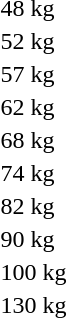<table>
<tr>
<td>48 kg</td>
<td></td>
<td></td>
<td></td>
</tr>
<tr>
<td>52 kg</td>
<td></td>
<td></td>
<td></td>
</tr>
<tr>
<td>57 kg</td>
<td></td>
<td></td>
<td></td>
</tr>
<tr>
<td>62 kg</td>
<td></td>
<td></td>
<td></td>
</tr>
<tr>
<td>68 kg</td>
<td></td>
<td></td>
<td></td>
</tr>
<tr>
<td>74 kg</td>
<td></td>
<td></td>
<td></td>
</tr>
<tr>
<td>82 kg</td>
<td></td>
<td></td>
<td></td>
</tr>
<tr>
<td>90 kg</td>
<td></td>
<td></td>
<td></td>
</tr>
<tr>
<td>100 kg</td>
<td></td>
<td></td>
<td></td>
</tr>
<tr>
<td>130 kg</td>
<td></td>
<td></td>
<td></td>
</tr>
</table>
